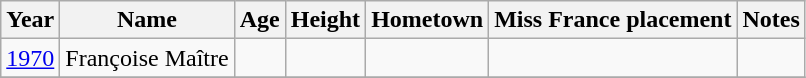<table class="wikitable sortable">
<tr>
<th>Year</th>
<th>Name</th>
<th>Age</th>
<th>Height</th>
<th>Hometown</th>
<th>Miss France placement</th>
<th>Notes</th>
</tr>
<tr>
<td><a href='#'>1970</a></td>
<td>Françoise Maître</td>
<td></td>
<td></td>
<td></td>
<td></td>
<td></td>
</tr>
<tr>
</tr>
</table>
